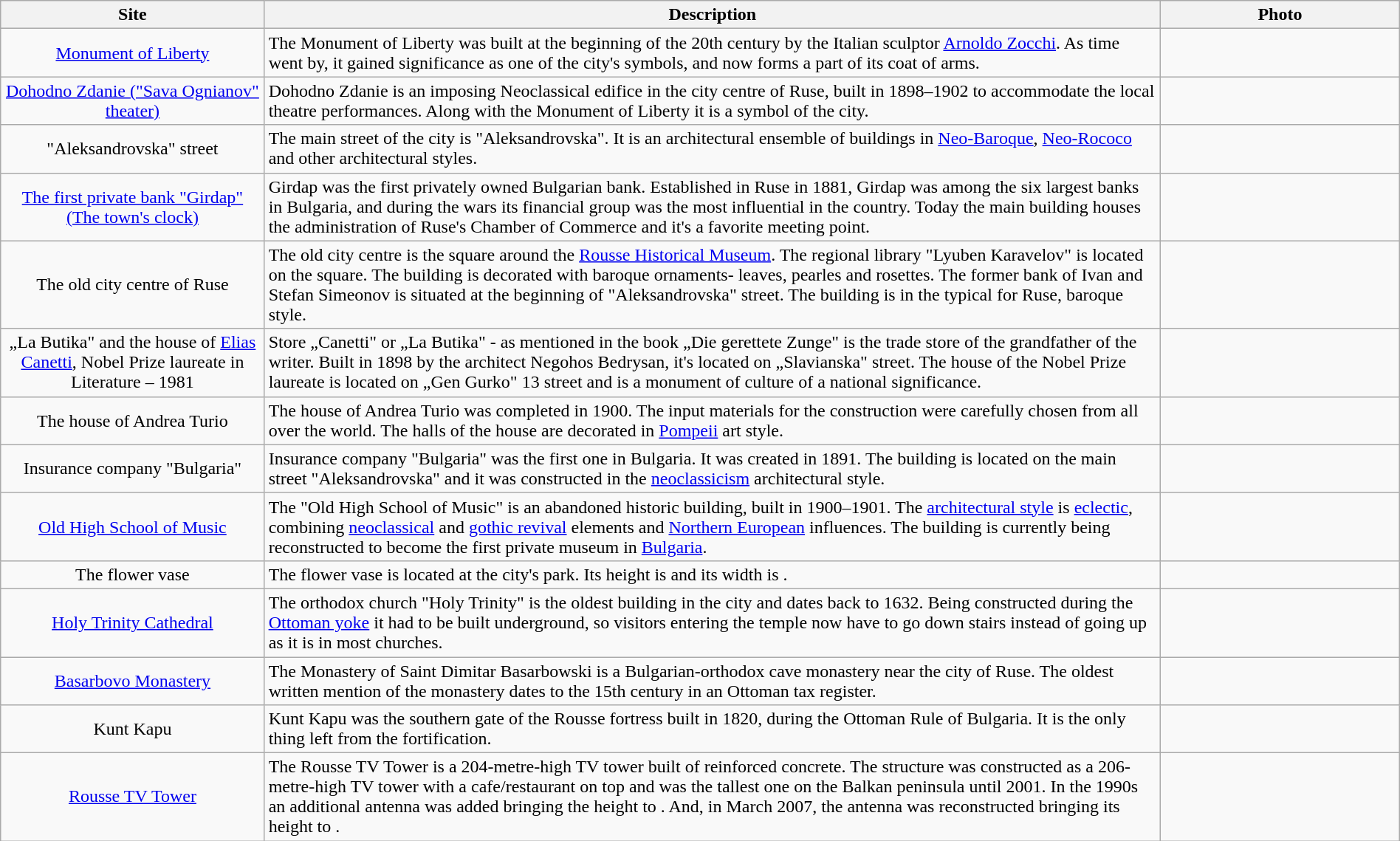<table style="width:100%;" class="wikitable" border="1">
<tr>
<th width=8%>Site</th>
<th width=30%>Description</th>
<th width=8%>Photo</th>
</tr>
<tr>
<td align="center"><a href='#'>Monument of Liberty</a></td>
<td align="left">The Monument of Liberty was built at the beginning of the 20th century by the Italian sculptor <a href='#'>Arnoldo Zocchi</a>. As time went by, it gained significance as one of the city's symbols, and now forms a part of its coat of arms.</td>
<td align="center"></td>
</tr>
<tr>
<td align="center"><a href='#'>Dohodno Zdanie ("Sava Ognianov" theater)</a></td>
<td align="left">Dohodno Zdanie is an imposing Neoclassical edifice in the city centre of Ruse, built in 1898–1902 to accommodate the local theatre performances. Along with the Monument of Liberty it is a symbol of the city.</td>
<td align="center"></td>
</tr>
<tr>
<td align="center">"Aleksandrovska" street</td>
<td align="left">The main street of the city is "Aleksandrovska". It is an architectural ensemble of buildings in <a href='#'>Neo-Baroque</a>, <a href='#'>Neo-Rococo</a> and other architectural styles. </td>
<td align="center"></td>
</tr>
<tr>
<td align="center"><a href='#'>The first private bank "Girdap" (The town's clock)</a></td>
<td align="left">Girdap was the first privately owned Bulgarian bank. Established in Ruse in 1881, Girdap was among the six largest banks in Bulgaria, and during the wars its financial group was the most influential in the country. Today the main building houses the administration of Ruse's Chamber of Commerce and it's a favorite meeting point.</td>
<td align="center"></td>
</tr>
<tr>
<td align="center">The old city centre of Ruse</td>
<td align="left">The old city centre is the square around the <a href='#'>Rousse Historical Museum</a>. The regional library "Lyuben Karavelov" is located on the square. The building is decorated with baroque ornaments- leaves, pearles and rosettes. The former bank of Ivan and Stefan Simeonov is situated at the beginning of "Aleksandrovska" street. The building is in the typical for Ruse, baroque style. </td>
<td align="center"><br></td>
</tr>
<tr>
<td align="center">„La Butika" and the house of <a href='#'>Elias Canetti</a>, Nobel Prize laureate in Literature – 1981</td>
<td align="left">Store „Canetti" or „La Butika" - as mentioned in the book „Die gerettete Zunge" is the trade store of the grandfather of the writer. Built in 1898 by the architect Negohos Bedrysan, it's located on „Slavianska" street. The house of the Nobel Prize laureate is located on „Gen Gurko" 13 street and is a monument of culture of a national significance.</td>
<td align="center"></td>
</tr>
<tr>
<td align="center">The house of Andrea Turio</td>
<td align="left">The house of Andrea Turio was completed in 1900. The input materials for the construction were carefully chosen from all over the world. The halls of the house are decorated in <a href='#'>Pompeii</a> art style. </td>
<td align="center"><br></td>
</tr>
<tr>
<td align="center">Insurance company "Bulgaria"</td>
<td align="left">Insurance company "Bulgaria" was the first one in Bulgaria. It was created in 1891. The building is located on the main street "Aleksandrovska" and it was constructed in the <a href='#'>neoclassicism</a> architectural style. </td>
<td align="center"><br></td>
</tr>
<tr>
<td align="center"><a href='#'>Old High School of Music</a></td>
<td align="left">The "Old High School of Music" is an abandoned historic building, built in 1900–1901. The <a href='#'>architectural style</a> is <a href='#'>eclectic</a>, combining <a href='#'>neoclassical</a> and <a href='#'>gothic revival</a> elements and <a href='#'>Northern European</a> influences. The building is currently being reconstructed to become the first private museum in <a href='#'>Bulgaria</a>. </td>
<td align="center"><br></td>
</tr>
<tr>
<td align="center">The flower vase</td>
<td align="left">The flower vase is located at the city's park. Its height is  and its width is . </td>
<td align="center"><br></td>
</tr>
<tr>
<td align="center"><a href='#'>Holy Trinity Cathedral</a></td>
<td align="left">The orthodox church "Holy Trinity" is the oldest building in the city and dates back to 1632. Being constructed during the <a href='#'>Ottoman yoke</a> it had to be built underground, so visitors entering the temple now have to go down stairs  instead of going up as it is in most churches. </td>
<td align="center"><br></td>
</tr>
<tr>
<td align="center"><a href='#'>Basarbovo Monastery</a></td>
<td align="left">The Monastery of Saint Dimitar Basarbowski is a Bulgarian-orthodox cave monastery near the city of Ruse. The oldest written mention of the monastery dates to the 15th century in an Ottoman tax register. </td>
<td align="center"><br></td>
</tr>
<tr>
<td align="center">Kunt Kapu</td>
<td align="left">Kunt Kapu was the southern gate of the Rousse fortress built in 1820, during the Ottoman Rule of Bulgaria. It is the only thing left from the fortification.</td>
<td align="center"><br></td>
</tr>
<tr>
<td align="center"><a href='#'>Rousse TV Tower</a></td>
<td align="left">The Rousse TV Tower is a 204-metre-high TV tower built of reinforced concrete. The structure was constructed as a 206-metre-high TV tower with a cafe/restaurant on top and was the tallest one on the Balkan peninsula until 2001. In the 1990s an additional antenna was added bringing the height to . And, in March 2007, the antenna was reconstructed bringing its height to . </td>
<td align="center"><br></td>
</tr>
</table>
